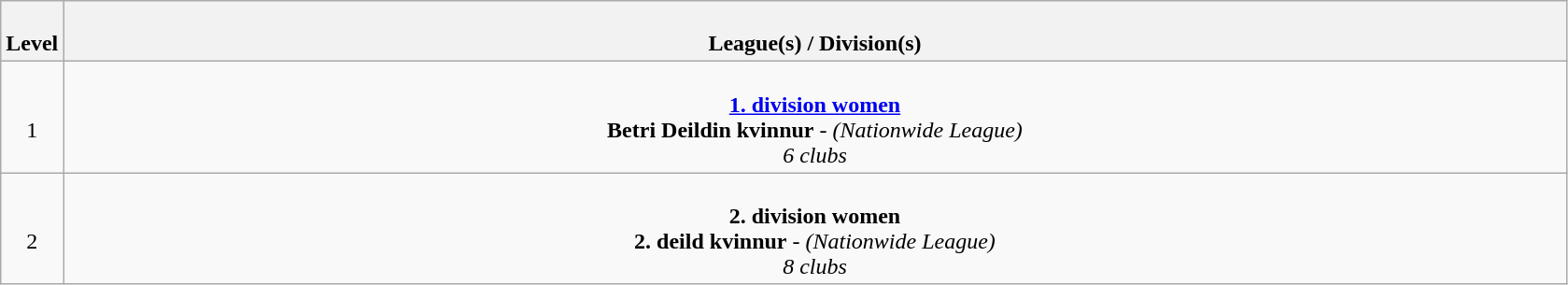<table class="wikitable" style="text-align: center;">
<tr>
<th colspan="1" width="4%"><br>Level</th>
<th colspan="8" width="96%"><br>League(s) / Division(s)</th>
</tr>
<tr>
<td colspan="1" width="4%"><br>1</td>
<td colspan="8" width="96%"><br><strong><a href='#'>1. division women</a></strong><br>
<strong>Betri Deildin kvinnur</strong> - <em>(Nationwide League)</em><br>
<em>6 clubs</em></td>
</tr>
<tr>
<td colspan="1" width="4%"><br>2</td>
<td colspan="8" width="96%"><br><strong>2. division women</strong><br>
<strong>2. deild kvinnur</strong> - <em>(Nationwide League)</em> <br>
<em>8 clubs</em></td>
</tr>
</table>
